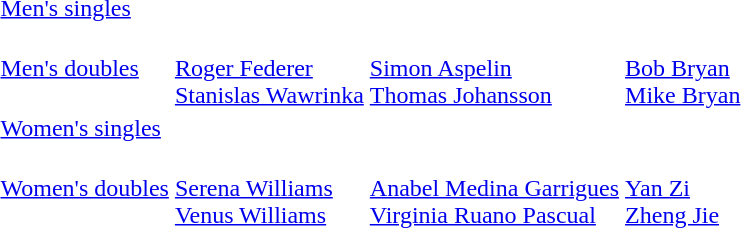<table>
<tr>
<td><a href='#'>Men's singles</a></td>
<td></td>
<td></td>
<td></td>
</tr>
<tr>
<td><a href='#'>Men's doubles</a></td>
<td><br><a href='#'>Roger Federer</a><br><a href='#'>Stanislas Wawrinka</a></td>
<td><br><a href='#'>Simon Aspelin</a><br><a href='#'>Thomas Johansson</a></td>
<td><br><a href='#'>Bob Bryan</a><br><a href='#'>Mike Bryan</a></td>
</tr>
<tr>
<td><a href='#'>Women's singles</a></td>
<td></td>
<td></td>
<td></td>
</tr>
<tr>
<td><a href='#'>Women's doubles</a></td>
<td><br><a href='#'>Serena Williams</a><br><a href='#'>Venus Williams</a></td>
<td><br><a href='#'>Anabel Medina Garrigues</a><br><a href='#'>Virginia Ruano Pascual</a></td>
<td><br><a href='#'>Yan Zi</a><br><a href='#'>Zheng Jie</a></td>
</tr>
</table>
